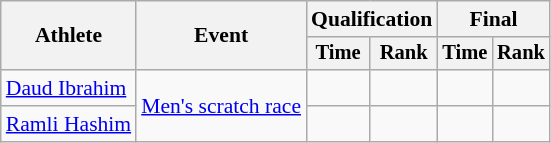<table class="wikitable" style="font-size:90%;">
<tr>
<th rowspan=2>Athlete</th>
<th rowspan=2>Event</th>
<th colspan=2>Qualification</th>
<th colspan=2>Final</th>
</tr>
<tr style="font-size:95%">
<th>Time</th>
<th>Rank</th>
<th>Time</th>
<th>Rank</th>
</tr>
<tr align=center>
<td align=left><a href='#'>Daud Ibrahim</a></td>
<td align=left rowspan=2><a href='#'>Men's scratch race</a></td>
<td></td>
<td></td>
<td></td>
<td></td>
</tr>
<tr align=center>
<td align=left><a href='#'>Ramli Hashim</a></td>
<td></td>
<td></td>
<td></td>
<td></td>
</tr>
</table>
